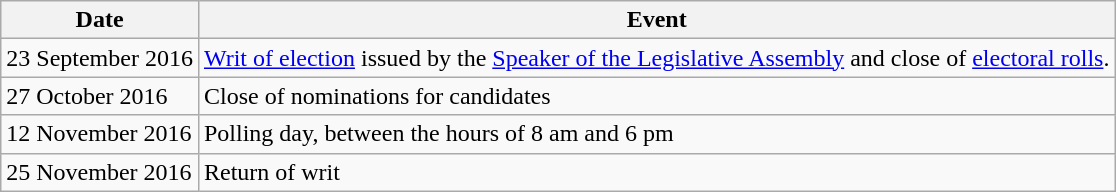<table class="wikitable">
<tr>
<th>Date</th>
<th>Event</th>
</tr>
<tr>
<td>23 September 2016</td>
<td><a href='#'>Writ of election</a> issued by the <a href='#'>Speaker of the Legislative Assembly</a> and close of <a href='#'>electoral rolls</a>.</td>
</tr>
<tr>
<td>27 October 2016</td>
<td>Close of nominations for candidates</td>
</tr>
<tr>
<td>12 November 2016</td>
<td>Polling day, between the hours of 8 am and 6 pm</td>
</tr>
<tr>
<td>25 November 2016</td>
<td>Return of writ</td>
</tr>
</table>
